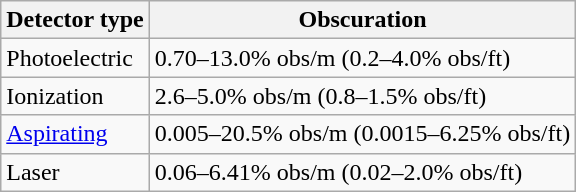<table class="wikitable">
<tr>
<th>Detector type</th>
<th>Obscuration</th>
</tr>
<tr>
<td>Photoelectric</td>
<td>0.70–13.0% obs/m (0.2–4.0% obs/ft)</td>
</tr>
<tr>
<td>Ionization</td>
<td>2.6–5.0% obs/m (0.8–1.5% obs/ft)</td>
</tr>
<tr>
<td><a href='#'>Aspirating</a></td>
<td>0.005–20.5% obs/m (0.0015–6.25% obs/ft)</td>
</tr>
<tr>
<td>Laser</td>
<td>0.06–6.41% obs/m (0.02–2.0% obs/ft)</td>
</tr>
</table>
